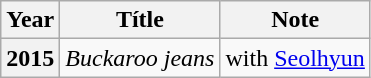<table class="wikitable sortable plainrowheaders">
<tr>
<th>Year</th>
<th>Títle</th>
<th>Note</th>
</tr>
<tr>
<th scope="row">2015</th>
<td><em>Buckaroo jeans</em></td>
<td>with <a href='#'>Seolhyun</a></td>
</tr>
</table>
